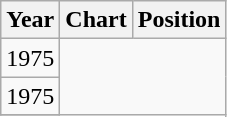<table class="wikitable">
<tr>
<th>Year</th>
<th>Chart</th>
<th>Position</th>
</tr>
<tr>
<td>1975<br></td>
</tr>
<tr>
<td>1975<br></td>
</tr>
<tr>
</tr>
</table>
